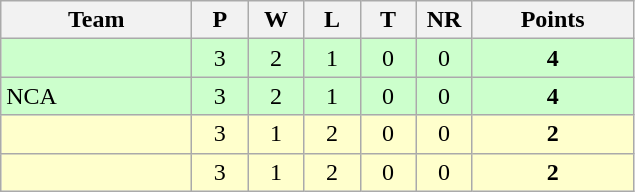<table class="wikitable" style="text-align:center;">
<tr>
<th width=120>Team</th>
<th width=30 abbr="Played">P</th>
<th width=30 abbr="Won">W</th>
<th width=30 abbr="Lost">L</th>
<th width=30 abbr="Tied">T</th>
<th width=30 abbr="No result">NR</th>
<th width=100 abbr="Points">Points</th>
</tr>
<tr bgcolor=ccffcc>
<td align="left"></td>
<td>3</td>
<td>2</td>
<td>1</td>
<td>0</td>
<td>0</td>
<td><strong>4</strong></td>
</tr>
<tr bgcolor=ccffcc>
<td align="left"> NCA</td>
<td>3</td>
<td>2</td>
<td>1</td>
<td>0</td>
<td>0</td>
<td><strong>4</strong></td>
</tr>
<tr bgcolor=ffffcc>
<td align="left"></td>
<td>3</td>
<td>1</td>
<td>2</td>
<td>0</td>
<td>0</td>
<td><strong>2</strong></td>
</tr>
<tr bgcolor=ffffcc>
<td align="left"></td>
<td>3</td>
<td>1</td>
<td>2</td>
<td>0</td>
<td>0</td>
<td><strong>2</strong></td>
</tr>
</table>
